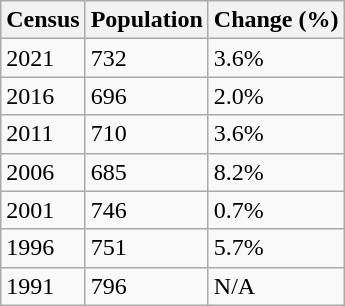<table class="wikitable">
<tr>
<th>Census</th>
<th>Population</th>
<th>Change (%)</th>
</tr>
<tr>
<td>2021</td>
<td>732</td>
<td> 3.6%</td>
</tr>
<tr>
<td>2016</td>
<td>696</td>
<td> 2.0%</td>
</tr>
<tr>
<td>2011</td>
<td>710</td>
<td> 3.6%</td>
</tr>
<tr>
<td>2006</td>
<td>685</td>
<td> 8.2%</td>
</tr>
<tr>
<td>2001</td>
<td>746</td>
<td> 0.7%</td>
</tr>
<tr>
<td>1996</td>
<td>751</td>
<td> 5.7%</td>
</tr>
<tr>
<td>1991</td>
<td>796</td>
<td>N/A</td>
</tr>
</table>
